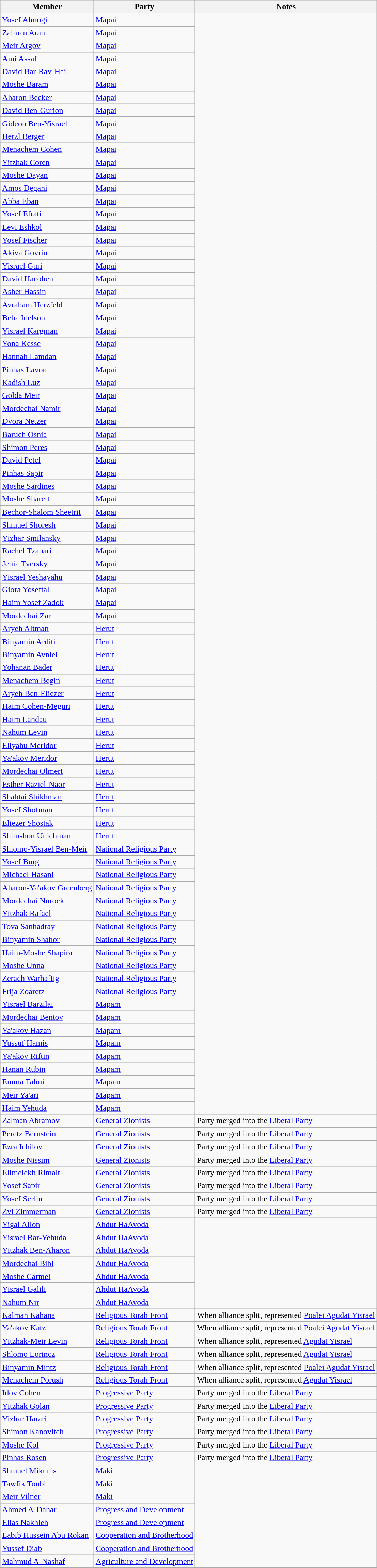<table class="sort wikitable sortable" style="text-align:left">
<tr>
<th>Member</th>
<th>Party</th>
<th>Notes</th>
</tr>
<tr>
<td><a href='#'>Yosef Almogi</a></td>
<td><a href='#'>Mapai</a></td>
</tr>
<tr>
<td><a href='#'>Zalman Aran</a></td>
<td><a href='#'>Mapai</a></td>
</tr>
<tr>
<td><a href='#'>Meir Argov</a></td>
<td><a href='#'>Mapai</a></td>
</tr>
<tr>
<td><a href='#'>Ami Assaf</a></td>
<td><a href='#'>Mapai</a></td>
</tr>
<tr>
<td><a href='#'>David Bar-Rav-Hai</a></td>
<td><a href='#'>Mapai</a></td>
</tr>
<tr>
<td><a href='#'>Moshe Baram</a></td>
<td><a href='#'>Mapai</a></td>
</tr>
<tr>
<td><a href='#'>Aharon Becker</a></td>
<td><a href='#'>Mapai</a></td>
</tr>
<tr>
<td><a href='#'>David Ben-Gurion</a></td>
<td><a href='#'>Mapai</a></td>
</tr>
<tr>
<td><a href='#'>Gideon Ben-Yisrael</a></td>
<td><a href='#'>Mapai</a></td>
</tr>
<tr>
<td><a href='#'>Herzl Berger</a></td>
<td><a href='#'>Mapai</a></td>
</tr>
<tr>
<td><a href='#'>Menachem Cohen</a></td>
<td><a href='#'>Mapai</a></td>
</tr>
<tr>
<td><a href='#'>Yitzhak Coren</a></td>
<td><a href='#'>Mapai</a></td>
</tr>
<tr>
<td><a href='#'>Moshe Dayan</a></td>
<td><a href='#'>Mapai</a></td>
</tr>
<tr>
<td><a href='#'>Amos Degani</a></td>
<td><a href='#'>Mapai</a></td>
</tr>
<tr>
<td><a href='#'>Abba Eban</a></td>
<td><a href='#'>Mapai</a></td>
</tr>
<tr>
<td><a href='#'>Yosef Efrati</a></td>
<td><a href='#'>Mapai</a></td>
</tr>
<tr>
<td><a href='#'>Levi Eshkol</a></td>
<td><a href='#'>Mapai</a></td>
</tr>
<tr>
<td><a href='#'>Yosef Fischer</a></td>
<td><a href='#'>Mapai</a></td>
</tr>
<tr>
<td><a href='#'>Akiva Govrin</a></td>
<td><a href='#'>Mapai</a></td>
</tr>
<tr>
<td><a href='#'>Yisrael Guri</a></td>
<td><a href='#'>Mapai</a></td>
</tr>
<tr>
<td><a href='#'>David Hacohen</a></td>
<td><a href='#'>Mapai</a></td>
</tr>
<tr>
<td><a href='#'>Asher Hassin</a></td>
<td><a href='#'>Mapai</a></td>
</tr>
<tr>
<td><a href='#'>Avraham Herzfeld</a></td>
<td><a href='#'>Mapai</a></td>
</tr>
<tr>
<td><a href='#'>Beba Idelson</a></td>
<td><a href='#'>Mapai</a></td>
</tr>
<tr>
<td><a href='#'>Yisrael Kargman</a></td>
<td><a href='#'>Mapai</a></td>
</tr>
<tr>
<td><a href='#'>Yona Kesse</a></td>
<td><a href='#'>Mapai</a></td>
</tr>
<tr>
<td><a href='#'>Hannah Lamdan</a></td>
<td><a href='#'>Mapai</a></td>
</tr>
<tr>
<td><a href='#'>Pinhas Lavon</a></td>
<td><a href='#'>Mapai</a></td>
</tr>
<tr>
<td><a href='#'>Kadish Luz</a></td>
<td><a href='#'>Mapai</a></td>
</tr>
<tr>
<td><a href='#'>Golda Meir</a></td>
<td><a href='#'>Mapai</a></td>
</tr>
<tr>
<td><a href='#'>Mordechai Namir</a></td>
<td><a href='#'>Mapai</a></td>
</tr>
<tr>
<td><a href='#'>Dvora Netzer</a></td>
<td><a href='#'>Mapai</a></td>
</tr>
<tr>
<td><a href='#'>Baruch Osnia</a></td>
<td><a href='#'>Mapai</a></td>
</tr>
<tr>
<td><a href='#'>Shimon Peres</a></td>
<td><a href='#'>Mapai</a></td>
</tr>
<tr>
<td><a href='#'>David Petel</a></td>
<td><a href='#'>Mapai</a></td>
</tr>
<tr>
<td><a href='#'>Pinhas Sapir</a></td>
<td><a href='#'>Mapai</a></td>
</tr>
<tr>
<td><a href='#'>Moshe Sardines</a></td>
<td><a href='#'>Mapai</a></td>
</tr>
<tr>
<td><a href='#'>Moshe Sharett</a></td>
<td><a href='#'>Mapai</a></td>
</tr>
<tr>
<td><a href='#'>Bechor-Shalom Sheetrit</a></td>
<td><a href='#'>Mapai</a></td>
</tr>
<tr>
<td><a href='#'>Shmuel Shoresh</a></td>
<td><a href='#'>Mapai</a></td>
</tr>
<tr>
<td><a href='#'>Yizhar Smilansky</a></td>
<td><a href='#'>Mapai</a></td>
</tr>
<tr>
<td><a href='#'>Rachel Tzabari</a></td>
<td><a href='#'>Mapai</a></td>
</tr>
<tr>
<td><a href='#'>Jenia Tversky</a></td>
<td><a href='#'>Mapai</a></td>
</tr>
<tr>
<td><a href='#'>Yisrael Yeshayahu</a></td>
<td><a href='#'>Mapai</a></td>
</tr>
<tr>
<td><a href='#'>Giora Yoseftal</a></td>
<td><a href='#'>Mapai</a></td>
</tr>
<tr>
<td><a href='#'>Haim Yosef Zadok</a></td>
<td><a href='#'>Mapai</a></td>
</tr>
<tr>
<td><a href='#'>Mordechai Zar</a></td>
<td><a href='#'>Mapai</a></td>
</tr>
<tr>
<td><a href='#'>Aryeh Altman</a></td>
<td><a href='#'>Herut</a></td>
</tr>
<tr>
<td><a href='#'>Binyamin Arditi</a></td>
<td><a href='#'>Herut</a></td>
</tr>
<tr>
<td><a href='#'>Binyamin Avniel</a></td>
<td><a href='#'>Herut</a></td>
</tr>
<tr>
<td><a href='#'>Yohanan Bader</a></td>
<td><a href='#'>Herut</a></td>
</tr>
<tr>
<td><a href='#'>Menachem Begin</a></td>
<td><a href='#'>Herut</a></td>
</tr>
<tr>
<td><a href='#'>Aryeh Ben-Eliezer</a></td>
<td><a href='#'>Herut</a></td>
</tr>
<tr>
<td><a href='#'>Haim Cohen-Meguri</a></td>
<td><a href='#'>Herut</a></td>
</tr>
<tr>
<td><a href='#'>Haim Landau</a></td>
<td><a href='#'>Herut</a></td>
</tr>
<tr>
<td><a href='#'>Nahum Levin</a></td>
<td><a href='#'>Herut</a></td>
</tr>
<tr>
<td><a href='#'>Eliyahu Meridor</a></td>
<td><a href='#'>Herut</a></td>
</tr>
<tr>
<td><a href='#'>Ya'akov Meridor</a></td>
<td><a href='#'>Herut</a></td>
</tr>
<tr>
<td><a href='#'>Mordechai Olmert</a></td>
<td><a href='#'>Herut</a></td>
</tr>
<tr>
<td><a href='#'>Esther Raziel-Naor</a></td>
<td><a href='#'>Herut</a></td>
</tr>
<tr>
<td><a href='#'>Shabtai Shikhman</a></td>
<td><a href='#'>Herut</a></td>
</tr>
<tr>
<td><a href='#'>Yosef Shofman</a></td>
<td><a href='#'>Herut</a></td>
</tr>
<tr>
<td><a href='#'>Eliezer Shostak</a></td>
<td><a href='#'>Herut</a></td>
</tr>
<tr>
<td><a href='#'>Shimshon Unichman</a></td>
<td><a href='#'>Herut</a></td>
</tr>
<tr>
<td><a href='#'>Shlomo-Yisrael Ben-Meir</a></td>
<td><a href='#'>National Religious Party</a></td>
</tr>
<tr>
<td><a href='#'>Yosef Burg</a></td>
<td><a href='#'>National Religious Party</a></td>
</tr>
<tr>
<td><a href='#'>Michael Hasani</a></td>
<td><a href='#'>National Religious Party</a></td>
</tr>
<tr>
<td><a href='#'>Aharon-Ya'akov Greenberg</a></td>
<td><a href='#'>National Religious Party</a></td>
</tr>
<tr>
<td><a href='#'>Mordechai Nurock</a></td>
<td><a href='#'>National Religious Party</a></td>
</tr>
<tr>
<td><a href='#'>Yitzhak Rafael</a></td>
<td><a href='#'>National Religious Party</a></td>
</tr>
<tr>
<td><a href='#'>Tova Sanhadray</a></td>
<td><a href='#'>National Religious Party</a></td>
</tr>
<tr>
<td><a href='#'>Binyamin Shahor</a></td>
<td><a href='#'>National Religious Party</a></td>
</tr>
<tr>
<td><a href='#'>Haim-Moshe Shapira</a></td>
<td><a href='#'>National Religious Party</a></td>
</tr>
<tr>
<td><a href='#'>Moshe Unna</a></td>
<td><a href='#'>National Religious Party</a></td>
</tr>
<tr>
<td><a href='#'>Zerach Warhaftig</a></td>
<td><a href='#'>National Religious Party</a></td>
</tr>
<tr>
<td><a href='#'>Frija Zoaretz</a></td>
<td><a href='#'>National Religious Party</a></td>
</tr>
<tr>
<td><a href='#'>Yisrael Barzilai</a></td>
<td><a href='#'>Mapam</a></td>
</tr>
<tr>
<td><a href='#'>Mordechai Bentov</a></td>
<td><a href='#'>Mapam</a></td>
</tr>
<tr>
<td><a href='#'>Ya'akov Hazan</a></td>
<td><a href='#'>Mapam</a></td>
</tr>
<tr>
<td><a href='#'>Yussuf Hamis</a></td>
<td><a href='#'>Mapam</a></td>
</tr>
<tr>
<td><a href='#'>Ya'akov Riftin</a></td>
<td><a href='#'>Mapam</a></td>
</tr>
<tr>
<td><a href='#'>Hanan Rubin</a></td>
<td><a href='#'>Mapam</a></td>
</tr>
<tr>
<td><a href='#'>Emma Talmi</a></td>
<td><a href='#'>Mapam</a></td>
</tr>
<tr>
<td><a href='#'>Meir Ya'ari</a></td>
<td><a href='#'>Mapam</a></td>
</tr>
<tr>
<td><a href='#'>Haim Yehuda</a></td>
<td><a href='#'>Mapam</a></td>
</tr>
<tr>
<td><a href='#'>Zalman Abramov</a></td>
<td><a href='#'>General Zionists</a></td>
<td>Party merged into the <a href='#'>Liberal Party</a></td>
</tr>
<tr>
<td><a href='#'>Peretz Bernstein</a></td>
<td><a href='#'>General Zionists</a></td>
<td>Party merged into the <a href='#'>Liberal Party</a></td>
</tr>
<tr>
<td><a href='#'>Ezra Ichilov</a></td>
<td><a href='#'>General Zionists</a></td>
<td>Party merged into the <a href='#'>Liberal Party</a></td>
</tr>
<tr>
<td><a href='#'>Moshe Nissim</a></td>
<td><a href='#'>General Zionists</a></td>
<td>Party merged into the <a href='#'>Liberal Party</a></td>
</tr>
<tr>
<td><a href='#'>Elimelekh Rimalt</a></td>
<td><a href='#'>General Zionists</a></td>
<td>Party merged into the <a href='#'>Liberal Party</a></td>
</tr>
<tr>
<td><a href='#'>Yosef Sapir</a></td>
<td><a href='#'>General Zionists</a></td>
<td>Party merged into the <a href='#'>Liberal Party</a></td>
</tr>
<tr>
<td><a href='#'>Yosef Serlin</a></td>
<td><a href='#'>General Zionists</a></td>
<td>Party merged into the <a href='#'>Liberal Party</a></td>
</tr>
<tr>
<td><a href='#'>Zvi Zimmerman</a></td>
<td><a href='#'>General Zionists</a></td>
<td>Party merged into the <a href='#'>Liberal Party</a></td>
</tr>
<tr>
<td><a href='#'>Yigal Allon</a></td>
<td><a href='#'>Ahdut HaAvoda</a></td>
</tr>
<tr>
<td><a href='#'>Yisrael Bar-Yehuda</a></td>
<td><a href='#'>Ahdut HaAvoda</a></td>
</tr>
<tr>
<td><a href='#'>Yitzhak Ben-Aharon</a></td>
<td><a href='#'>Ahdut HaAvoda</a></td>
</tr>
<tr>
<td><a href='#'>Mordechai Bibi</a></td>
<td><a href='#'>Ahdut HaAvoda</a></td>
</tr>
<tr>
<td><a href='#'>Moshe Carmel</a></td>
<td><a href='#'>Ahdut HaAvoda</a></td>
</tr>
<tr>
<td><a href='#'>Yisrael Galili</a></td>
<td><a href='#'>Ahdut HaAvoda</a></td>
</tr>
<tr>
<td><a href='#'>Nahum Nir</a></td>
<td><a href='#'>Ahdut HaAvoda</a></td>
</tr>
<tr>
<td><a href='#'>Kalman Kahana</a></td>
<td><a href='#'>Religious Torah Front</a></td>
<td>When alliance split, represented <a href='#'>Poalei Agudat Yisrael</a></td>
</tr>
<tr>
<td><a href='#'>Ya'akov Katz</a></td>
<td><a href='#'>Religious Torah Front</a></td>
<td>When alliance split, represented <a href='#'>Poalei Agudat Yisrael</a></td>
</tr>
<tr>
<td><a href='#'>Yitzhak-Meir Levin</a></td>
<td><a href='#'>Religious Torah Front</a></td>
<td>When alliance split, represented <a href='#'>Agudat Yisrael</a></td>
</tr>
<tr>
<td><a href='#'>Shlomo Lorincz</a></td>
<td><a href='#'>Religious Torah Front</a></td>
<td>When alliance split, represented <a href='#'>Agudat Yisrael</a></td>
</tr>
<tr>
<td><a href='#'>Binyamin Mintz</a></td>
<td><a href='#'>Religious Torah Front</a></td>
<td>When alliance split, represented <a href='#'>Poalei Agudat Yisrael</a></td>
</tr>
<tr>
<td><a href='#'>Menachem Porush</a></td>
<td><a href='#'>Religious Torah Front</a></td>
<td>When alliance split, represented <a href='#'>Agudat Yisrael</a></td>
</tr>
<tr>
<td><a href='#'>Idov Cohen</a></td>
<td><a href='#'>Progressive Party</a></td>
<td>Party merged into the <a href='#'>Liberal Party</a></td>
</tr>
<tr>
<td><a href='#'>Yitzhak Golan</a></td>
<td><a href='#'>Progressive Party</a></td>
<td>Party merged into the <a href='#'>Liberal Party</a></td>
</tr>
<tr>
<td><a href='#'>Yizhar Harari</a></td>
<td><a href='#'>Progressive Party</a></td>
<td>Party merged into the <a href='#'>Liberal Party</a></td>
</tr>
<tr>
<td><a href='#'>Shimon Kanovitch</a></td>
<td><a href='#'>Progressive Party</a></td>
<td>Party merged into the <a href='#'>Liberal Party</a></td>
</tr>
<tr>
<td><a href='#'>Moshe Kol</a></td>
<td><a href='#'>Progressive Party</a></td>
<td>Party merged into the <a href='#'>Liberal Party</a></td>
</tr>
<tr>
<td><a href='#'>Pinhas Rosen</a></td>
<td><a href='#'>Progressive Party</a></td>
<td>Party merged into the <a href='#'>Liberal Party</a></td>
</tr>
<tr>
<td><a href='#'>Shmuel Mikunis</a></td>
<td><a href='#'>Maki</a></td>
</tr>
<tr>
<td><a href='#'>Tawfik Toubi</a></td>
<td><a href='#'>Maki</a></td>
</tr>
<tr>
<td><a href='#'>Meir Vilner</a></td>
<td><a href='#'>Maki</a></td>
</tr>
<tr>
<td><a href='#'>Ahmed A-Dahar</a></td>
<td><a href='#'>Progress and Development</a></td>
</tr>
<tr>
<td><a href='#'>Elias Nakhleh</a></td>
<td><a href='#'>Progress and Development</a></td>
</tr>
<tr>
<td><a href='#'>Labib Hussein Abu Rokan</a></td>
<td><a href='#'>Cooperation and Brotherhood</a></td>
</tr>
<tr>
<td><a href='#'>Yussef Diab</a></td>
<td><a href='#'>Cooperation and Brotherhood</a></td>
</tr>
<tr>
<td><a href='#'>Mahmud A-Nashaf</a></td>
<td><a href='#'>Agriculture and Development</a></td>
</tr>
</table>
